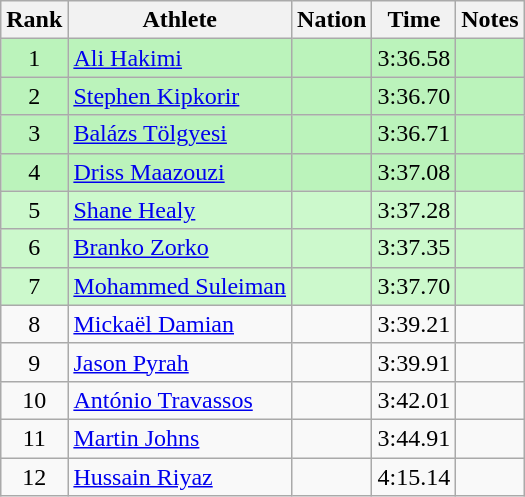<table class="wikitable sortable" style="text-align:center">
<tr>
<th>Rank</th>
<th>Athlete</th>
<th>Nation</th>
<th>Time</th>
<th>Notes</th>
</tr>
<tr bgcolor=bbf3bb>
<td>1</td>
<td align=left><a href='#'>Ali Hakimi</a></td>
<td align=left></td>
<td>3:36.58</td>
<td></td>
</tr>
<tr bgcolor=bbf3bb>
<td>2</td>
<td align=left><a href='#'>Stephen Kipkorir</a></td>
<td align=left></td>
<td>3:36.70</td>
<td></td>
</tr>
<tr bgcolor=bbf3bb>
<td>3</td>
<td align=left><a href='#'>Balázs Tölgyesi</a></td>
<td align=left></td>
<td>3:36.71</td>
<td></td>
</tr>
<tr bgcolor=bbf3bb>
<td>4</td>
<td align=left><a href='#'>Driss Maazouzi</a></td>
<td align=left></td>
<td>3:37.08</td>
<td></td>
</tr>
<tr bgcolor=ccf9cc>
<td>5</td>
<td align=left><a href='#'>Shane Healy</a></td>
<td align=left></td>
<td>3:37.28</td>
<td></td>
</tr>
<tr bgcolor=ccf9cc>
<td>6</td>
<td align=left><a href='#'>Branko Zorko</a></td>
<td align=left></td>
<td>3:37.35</td>
<td></td>
</tr>
<tr bgcolor=ccf9cc>
<td>7</td>
<td align=left><a href='#'>Mohammed Suleiman</a></td>
<td align=left></td>
<td>3:37.70</td>
<td></td>
</tr>
<tr>
<td>8</td>
<td align=left><a href='#'>Mickaël Damian</a></td>
<td align=left></td>
<td>3:39.21</td>
<td></td>
</tr>
<tr>
<td>9</td>
<td align=left><a href='#'>Jason Pyrah</a></td>
<td align=left></td>
<td>3:39.91</td>
<td></td>
</tr>
<tr>
<td>10</td>
<td align=left><a href='#'>António Travassos</a></td>
<td align=left></td>
<td>3:42.01</td>
<td></td>
</tr>
<tr>
<td>11</td>
<td align=left><a href='#'>Martin Johns</a></td>
<td align=left></td>
<td>3:44.91</td>
<td></td>
</tr>
<tr>
<td>12</td>
<td align=left><a href='#'>Hussain Riyaz</a></td>
<td align=left></td>
<td>4:15.14</td>
<td></td>
</tr>
</table>
